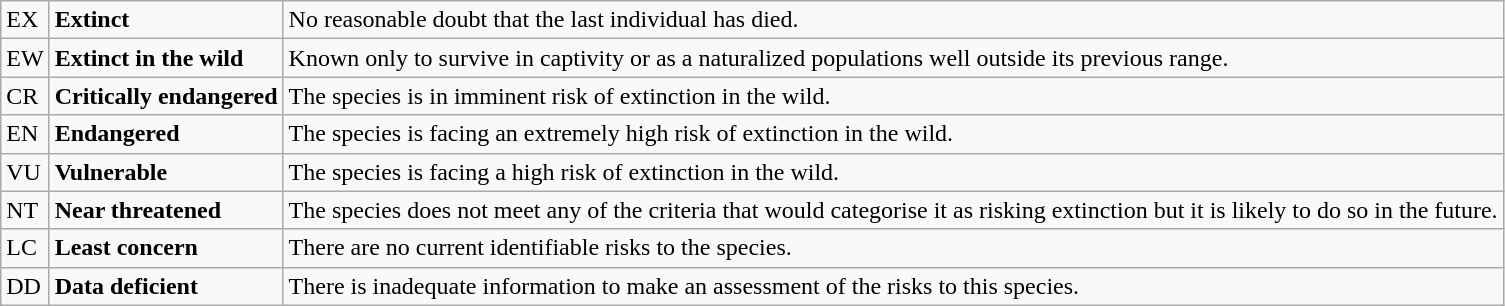<table class="wikitable" style="text-align:left">
<tr>
<td>EX</td>
<td><strong>Extinct</strong></td>
<td>No reasonable doubt that the last individual has died.</td>
</tr>
<tr>
<td>EW</td>
<td><strong>Extinct in the wild</strong></td>
<td>Known only to survive in captivity or as a naturalized populations well outside its previous range.</td>
</tr>
<tr>
<td>CR</td>
<td><strong>Critically endangered</strong></td>
<td>The species is in imminent risk of extinction in the wild.</td>
</tr>
<tr>
<td>EN</td>
<td><strong>Endangered</strong></td>
<td>The species is facing an extremely high risk of extinction in the wild.</td>
</tr>
<tr>
<td>VU</td>
<td><strong>Vulnerable</strong></td>
<td>The species is facing a high risk of extinction in the wild.</td>
</tr>
<tr>
<td>NT</td>
<td><strong>Near threatened</strong></td>
<td>The species does not meet any of the criteria that would categorise it as risking extinction but it is likely to do so in the future.</td>
</tr>
<tr>
<td>LC</td>
<td><strong>Least concern</strong></td>
<td>There are no current identifiable risks to the species.</td>
</tr>
<tr>
<td>DD</td>
<td><strong>Data deficient</strong></td>
<td>There is inadequate information to make an assessment of the risks to this species.</td>
</tr>
</table>
